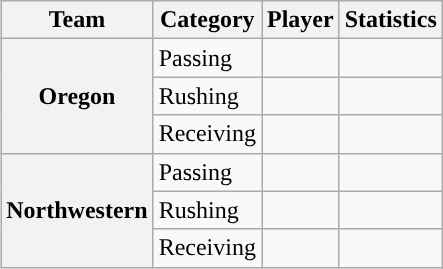<table class="wikitable" style="float:right">
<tr>
<th>Team</th>
<th>Category</th>
<th>Player</th>
<th>Statistics</th>
</tr>
<tr>
<th rowspan=3>Oregon</th>
<td>Passing</td>
<td></td>
<td></td>
</tr>
<tr>
<td>Rushing</td>
<td></td>
<td></td>
</tr>
<tr>
<td>Receiving</td>
<td></td>
<td></td>
</tr>
<tr>
<th rowspan=3>Northwestern</th>
<td>Passing</td>
<td></td>
<td></td>
</tr>
<tr>
<td>Rushing</td>
<td></td>
<td></td>
</tr>
<tr>
<td>Receiving</td>
<td></td>
<td></td>
</tr>
</table>
